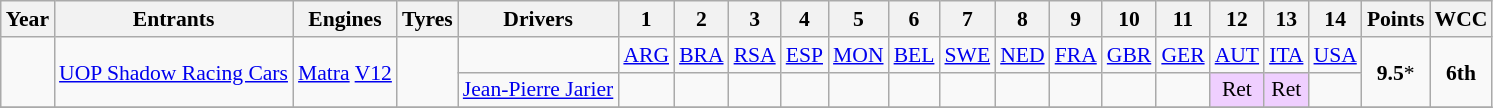<table class="wikitable" style="text-align:center; font-size:90%">
<tr>
<th>Year</th>
<th>Entrants</th>
<th>Engines</th>
<th>Tyres</th>
<th>Drivers</th>
<th>1</th>
<th>2</th>
<th>3</th>
<th>4</th>
<th>5</th>
<th>6</th>
<th>7</th>
<th>8</th>
<th>9</th>
<th>10</th>
<th>11</th>
<th>12</th>
<th>13</th>
<th>14</th>
<th>Points</th>
<th>WCC</th>
</tr>
<tr>
<td rowspan="2"></td>
<td rowspan="2"><a href='#'>UOP Shadow Racing Cars</a></td>
<td rowspan="2"><a href='#'>Matra</a> <a href='#'>V12</a></td>
<td rowspan="2"></td>
<td></td>
<td><a href='#'>ARG</a></td>
<td><a href='#'>BRA</a></td>
<td><a href='#'>RSA</a></td>
<td><a href='#'>ESP</a></td>
<td><a href='#'>MON</a></td>
<td><a href='#'>BEL</a></td>
<td><a href='#'>SWE</a></td>
<td><a href='#'>NED</a></td>
<td><a href='#'>FRA</a></td>
<td><a href='#'>GBR</a></td>
<td><a href='#'>GER</a></td>
<td><a href='#'>AUT</a></td>
<td><a href='#'>ITA</a></td>
<td><a href='#'>USA</a></td>
<td rowspan="2"><strong>9.5</strong>*</td>
<td rowspan="2"><strong>6th</strong></td>
</tr>
<tr>
<td align="left"><a href='#'>Jean-Pierre Jarier</a></td>
<td></td>
<td></td>
<td></td>
<td></td>
<td></td>
<td></td>
<td></td>
<td></td>
<td></td>
<td></td>
<td></td>
<td style="background:#EFCFFF;">Ret</td>
<td style="background:#EFCFFF;">Ret</td>
<td></td>
</tr>
<tr>
</tr>
</table>
